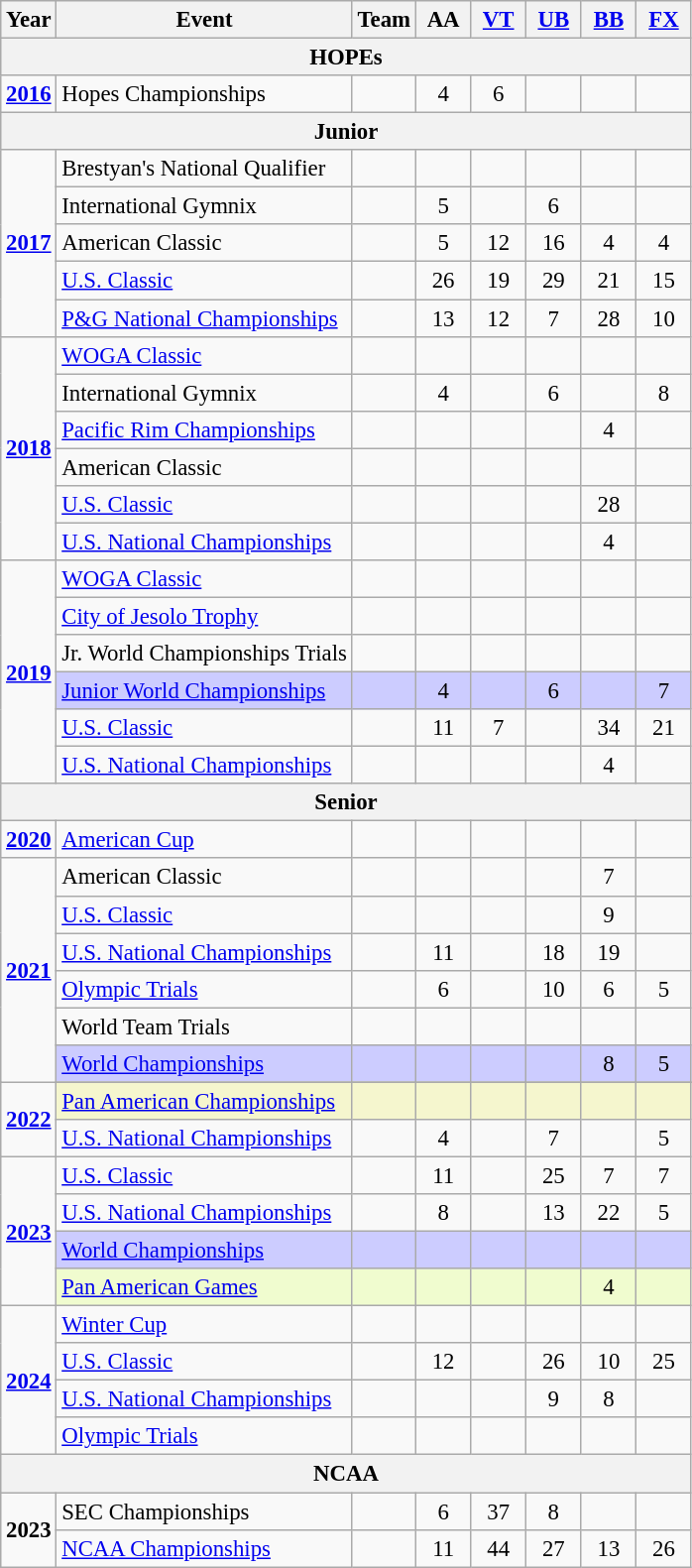<table class="wikitable" style="text-align:center; font-size:95%;">
<tr>
<th align=center>Year</th>
<th align=center>Event</th>
<th style="width:30px;">Team</th>
<th style="width:30px;">AA</th>
<th style="width:30px;"><a href='#'>VT</a></th>
<th style="width:30px;"><a href='#'>UB</a></th>
<th style="width:30px;"><a href='#'>BB</a></th>
<th style="width:30px;"><a href='#'>FX</a></th>
</tr>
<tr>
<th colspan="8"><strong>HOPEs</strong></th>
</tr>
<tr>
<td rowspan="1"><strong><a href='#'>2016</a></strong></td>
<td align=left>Hopes Championships</td>
<td></td>
<td>4</td>
<td>6</td>
<td></td>
<td></td>
<td></td>
</tr>
<tr>
<th colspan="8"><strong>Junior</strong></th>
</tr>
<tr>
<td rowspan="5"><strong><a href='#'>2017</a></strong></td>
<td align=left>Brestyan's National Qualifier</td>
<td></td>
<td></td>
<td></td>
<td></td>
<td></td>
<td></td>
</tr>
<tr>
<td align=left>International Gymnix</td>
<td></td>
<td>5</td>
<td></td>
<td>6</td>
<td></td>
<td></td>
</tr>
<tr>
<td align=left>American Classic</td>
<td></td>
<td>5</td>
<td>12</td>
<td>16</td>
<td>4</td>
<td>4</td>
</tr>
<tr>
<td align=left><a href='#'>U.S. Classic</a></td>
<td></td>
<td>26</td>
<td>19</td>
<td>29</td>
<td>21</td>
<td>15</td>
</tr>
<tr>
<td align=left><a href='#'>P&G National Championships</a></td>
<td></td>
<td>13</td>
<td>12</td>
<td>7</td>
<td>28</td>
<td>10</td>
</tr>
<tr>
<td rowspan="6"><strong><a href='#'>2018</a></strong></td>
<td align=left><a href='#'>WOGA Classic</a></td>
<td></td>
<td></td>
<td></td>
<td></td>
<td></td>
<td></td>
</tr>
<tr>
<td align=left>International Gymnix</td>
<td></td>
<td>4</td>
<td></td>
<td>6</td>
<td></td>
<td>8</td>
</tr>
<tr>
<td align=left><a href='#'>Pacific Rim Championships</a></td>
<td></td>
<td></td>
<td></td>
<td></td>
<td>4</td>
<td></td>
</tr>
<tr>
<td align=left>American Classic</td>
<td></td>
<td></td>
<td></td>
<td></td>
<td></td>
<td></td>
</tr>
<tr>
<td align=left><a href='#'>U.S. Classic</a></td>
<td></td>
<td></td>
<td></td>
<td></td>
<td>28</td>
<td></td>
</tr>
<tr>
<td align=left><a href='#'>U.S. National Championships</a></td>
<td></td>
<td></td>
<td></td>
<td></td>
<td>4</td>
<td></td>
</tr>
<tr>
<td rowspan="6"><strong><a href='#'>2019</a></strong></td>
<td align=left><a href='#'>WOGA Classic</a></td>
<td></td>
<td></td>
<td></td>
<td></td>
<td></td>
<td></td>
</tr>
<tr>
<td align=left><a href='#'>City of Jesolo Trophy</a></td>
<td></td>
<td></td>
<td></td>
<td></td>
<td></td>
<td></td>
</tr>
<tr>
<td align=left>Jr. World Championships Trials</td>
<td></td>
<td></td>
<td></td>
<td></td>
<td></td>
<td></td>
</tr>
<tr style="background:#ccf;">
<td align=left><a href='#'>Junior World Championships</a></td>
<td></td>
<td>4</td>
<td></td>
<td>6</td>
<td></td>
<td>7</td>
</tr>
<tr>
<td align=left><a href='#'>U.S. Classic</a></td>
<td></td>
<td>11</td>
<td>7</td>
<td></td>
<td>34</td>
<td>21</td>
</tr>
<tr>
<td align=left><a href='#'>U.S. National Championships</a></td>
<td></td>
<td></td>
<td></td>
<td></td>
<td>4</td>
<td></td>
</tr>
<tr>
<th colspan="8"><strong>Senior</strong></th>
</tr>
<tr>
<td rowspan="1"><strong><a href='#'>2020</a></strong></td>
<td align=left><a href='#'>American Cup</a></td>
<td></td>
<td></td>
<td></td>
<td></td>
<td></td>
<td></td>
</tr>
<tr>
<td rowspan="6"><strong><a href='#'>2021</a></strong></td>
<td align=left>American Classic</td>
<td></td>
<td></td>
<td></td>
<td></td>
<td>7</td>
<td></td>
</tr>
<tr>
<td align=left><a href='#'>U.S. Classic</a></td>
<td></td>
<td></td>
<td></td>
<td></td>
<td>9</td>
<td></td>
</tr>
<tr>
<td align=left><a href='#'>U.S. National Championships</a></td>
<td></td>
<td>11</td>
<td></td>
<td>18</td>
<td>19</td>
<td></td>
</tr>
<tr>
<td align=left><a href='#'>Olympic Trials</a></td>
<td></td>
<td>6</td>
<td></td>
<td>10</td>
<td>6</td>
<td>5</td>
</tr>
<tr>
<td align=left>World Team Trials</td>
<td></td>
<td></td>
<td></td>
<td></td>
<td></td>
<td></td>
</tr>
<tr bgcolor=#CCCCFF>
<td align=left><a href='#'>World Championships</a></td>
<td></td>
<td></td>
<td></td>
<td></td>
<td>8</td>
<td>5</td>
</tr>
<tr>
<td rowspan="3"><strong><a href='#'>2022</a></strong></td>
</tr>
<tr bgcolor=#F5F6CE>
<td align=left><a href='#'>Pan American Championships</a></td>
<td></td>
<td></td>
<td></td>
<td></td>
<td></td>
<td></td>
</tr>
<tr>
<td align = left><a href='#'>U.S. National Championships</a></td>
<td></td>
<td>4</td>
<td></td>
<td>7</td>
<td></td>
<td>5</td>
</tr>
<tr>
<td rowspan="4"><strong><a href='#'>2023</a></strong></td>
<td align=left><a href='#'>U.S. Classic</a></td>
<td></td>
<td>11</td>
<td></td>
<td>25</td>
<td>7</td>
<td>7</td>
</tr>
<tr>
<td align=left><a href='#'>U.S. National Championships</a></td>
<td></td>
<td>8</td>
<td></td>
<td>13</td>
<td>22</td>
<td>5</td>
</tr>
<tr bgcolor=#CCCCFF>
<td align=left><a href='#'>World Championships</a></td>
<td></td>
<td></td>
<td></td>
<td></td>
<td></td>
<td></td>
</tr>
<tr bgcolor=#f0fccf>
<td align=left><a href='#'>Pan American Games</a></td>
<td></td>
<td></td>
<td></td>
<td></td>
<td>4</td>
<td></td>
</tr>
<tr>
<td rowspan="4"><a href='#'><strong>2024</strong></a></td>
<td align = left><a href='#'>Winter Cup</a></td>
<td></td>
<td></td>
<td></td>
<td></td>
<td></td>
<td></td>
</tr>
<tr>
<td align=left><a href='#'>U.S. Classic</a></td>
<td></td>
<td>12</td>
<td></td>
<td>26</td>
<td>10</td>
<td>25</td>
</tr>
<tr>
<td align=left><a href='#'>U.S. National Championships</a></td>
<td></td>
<td></td>
<td></td>
<td>9</td>
<td>8</td>
<td></td>
</tr>
<tr>
<td align=left><a href='#'>Olympic Trials</a></td>
<td></td>
<td></td>
<td></td>
<td></td>
<td></td>
<td></td>
</tr>
<tr>
<th colspan="8">NCAA</th>
</tr>
<tr>
<td rowspan="2"><strong>2023</strong></td>
<td align=left>SEC Championships</td>
<td></td>
<td>6</td>
<td>37</td>
<td>8</td>
<td></td>
<td></td>
</tr>
<tr>
<td align=left><a href='#'>NCAA Championships</a></td>
<td></td>
<td>11</td>
<td>44</td>
<td>27</td>
<td>13</td>
<td>26</td>
</tr>
</table>
